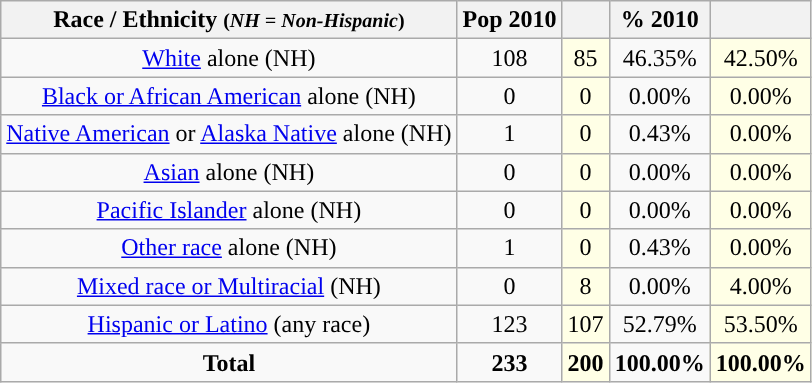<table class="wikitable" style="text-align:center;">
<tr>
<th>Race / Ethnicity <small>(<em>NH = Non-Hispanic</em>)</small></th>
<th>Pop 2010</th>
<th></th>
<th>% 2010</th>
<th></th>
</tr>
<tr>
<td><a href='#'>White</a> alone (NH)</td>
<td>108</td>
<td style='background: #ffffe6;'>85</td>
<td>46.35%</td>
<td style='background: #ffffe6;'>42.50%</td>
</tr>
<tr>
<td><a href='#'>Black or African American</a> alone (NH)</td>
<td>0</td>
<td style='background: #ffffe6;'>0</td>
<td>0.00%</td>
<td style='background: #ffffe6;'>0.00%</td>
</tr>
<tr>
<td><a href='#'>Native American</a> or <a href='#'>Alaska Native</a> alone (NH)</td>
<td>1</td>
<td style='background: #ffffe6;'>0</td>
<td>0.43%</td>
<td style='background: #ffffe6;'>0.00%</td>
</tr>
<tr>
<td><a href='#'>Asian</a> alone (NH)</td>
<td>0</td>
<td style='background: #ffffe6;'>0</td>
<td>0.00%</td>
<td style='background: #ffffe6;'>0.00%</td>
</tr>
<tr>
<td><a href='#'>Pacific Islander</a> alone (NH)</td>
<td>0</td>
<td style='background: #ffffe6;'>0</td>
<td>0.00%</td>
<td style='background: #ffffe6;'>0.00%</td>
</tr>
<tr>
<td><a href='#'>Other race</a> alone (NH)</td>
<td>1</td>
<td style='background: #ffffe6;'>0</td>
<td>0.43%</td>
<td style='background: #ffffe6;'>0.00%</td>
</tr>
<tr>
<td><a href='#'>Mixed race or Multiracial</a> (NH)</td>
<td>0</td>
<td style='background: #ffffe6;'>8</td>
<td>0.00%</td>
<td style='background: #ffffe6;'>4.00%</td>
</tr>
<tr>
<td><a href='#'>Hispanic or Latino</a> (any race)</td>
<td>123</td>
<td style='background: #ffffe6;'>107</td>
<td>52.79%</td>
<td style='background: #ffffe6;'>53.50%</td>
</tr>
<tr>
<td><strong>Total</strong></td>
<td><strong>233</strong></td>
<td style='background: #ffffe6;'><strong>200</strong></td>
<td><strong>100.00%</strong></td>
<td style='background: #ffffe6;'><strong>100.00%</strong></td>
</tr>
</table>
